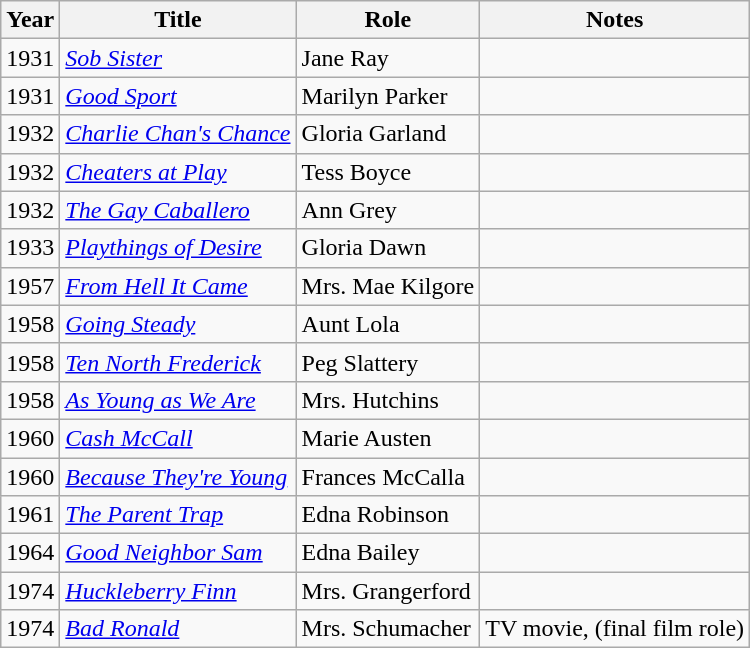<table class="wikitable">
<tr>
<th>Year</th>
<th>Title</th>
<th>Role</th>
<th>Notes</th>
</tr>
<tr>
<td>1931</td>
<td><em><a href='#'>Sob Sister</a></em></td>
<td>Jane Ray</td>
<td></td>
</tr>
<tr>
<td>1931</td>
<td><em><a href='#'>Good Sport</a></em></td>
<td>Marilyn Parker</td>
<td></td>
</tr>
<tr>
<td>1932</td>
<td><em><a href='#'>Charlie Chan's Chance</a></em></td>
<td>Gloria Garland</td>
<td></td>
</tr>
<tr>
<td>1932</td>
<td><em><a href='#'>Cheaters at Play</a></em></td>
<td>Tess Boyce</td>
<td></td>
</tr>
<tr>
<td>1932</td>
<td><em><a href='#'>The Gay Caballero</a></em></td>
<td>Ann Grey</td>
<td></td>
</tr>
<tr>
<td>1933</td>
<td><em><a href='#'>Playthings of Desire</a></em></td>
<td>Gloria Dawn</td>
<td></td>
</tr>
<tr>
<td>1957</td>
<td><em><a href='#'>From Hell It Came</a></em></td>
<td>Mrs. Mae Kilgore</td>
<td></td>
</tr>
<tr>
<td>1958</td>
<td><em><a href='#'>Going Steady</a></em></td>
<td>Aunt Lola</td>
<td></td>
</tr>
<tr>
<td>1958</td>
<td><em><a href='#'>Ten North Frederick</a></em></td>
<td>Peg Slattery</td>
<td></td>
</tr>
<tr>
<td>1958</td>
<td><em><a href='#'>As Young as We Are</a></em></td>
<td>Mrs. Hutchins</td>
<td></td>
</tr>
<tr>
<td>1960</td>
<td><em><a href='#'>Cash McCall</a></em></td>
<td>Marie Austen</td>
<td></td>
</tr>
<tr>
<td>1960</td>
<td><em><a href='#'>Because They're Young</a></em></td>
<td>Frances McCalla</td>
<td></td>
</tr>
<tr>
<td>1961</td>
<td><em><a href='#'>The Parent Trap</a></em></td>
<td>Edna Robinson</td>
<td></td>
</tr>
<tr>
<td>1964</td>
<td><em><a href='#'>Good Neighbor Sam</a></em></td>
<td>Edna Bailey</td>
<td></td>
</tr>
<tr>
<td>1974</td>
<td><em><a href='#'>Huckleberry Finn</a></em></td>
<td>Mrs. Grangerford</td>
<td></td>
</tr>
<tr>
<td>1974</td>
<td><em><a href='#'>Bad Ronald</a></em></td>
<td>Mrs. Schumacher</td>
<td>TV movie, (final film role)</td>
</tr>
</table>
